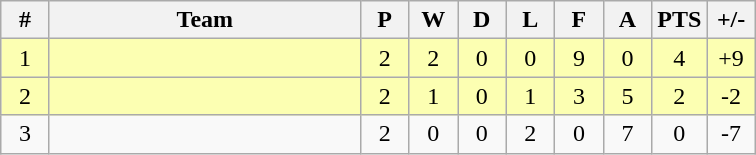<table class="wikitable" border="1">
<tr>
<th width="25">#</th>
<th width="200">Team</th>
<th width="25">P</th>
<th width="25">W</th>
<th width="25">D</th>
<th width="25">L</th>
<th width="25">F</th>
<th width="25">A</th>
<th width="25">PTS</th>
<th width="25">+/-</th>
</tr>
<tr bgcolor="FCFFB2">
<td align="center">1</td>
<td></td>
<td align="center">2</td>
<td align="center">2</td>
<td align="center">0</td>
<td align="center">0</td>
<td align="center">9</td>
<td align="center">0</td>
<td align="center">4</td>
<td align="center">+9</td>
</tr>
<tr bgcolor="FCFFB2">
<td align="center">2</td>
<td></td>
<td align="center">2</td>
<td align="center">1</td>
<td align="center">0</td>
<td align="center">1</td>
<td align="center">3</td>
<td align="center">5</td>
<td align="center">2</td>
<td align="center">-2</td>
</tr>
<tr>
<td align="center">3</td>
<td></td>
<td align="center">2</td>
<td align="center">0</td>
<td align="center">0</td>
<td align="center">2</td>
<td align="center">0</td>
<td align="center">7</td>
<td align="center">0</td>
<td align="center">-7</td>
</tr>
</table>
